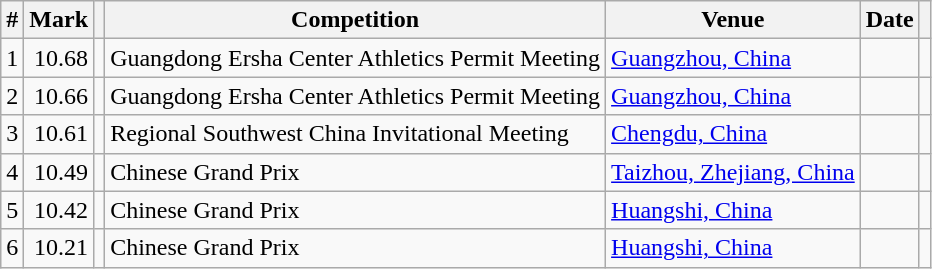<table class="wikitable sortable">
<tr>
<th>#</th>
<th>Mark</th>
<th class=unsortable></th>
<th>Competition</th>
<th>Venue</th>
<th>Date</th>
<th class=unsortable></th>
</tr>
<tr>
<td align=center>1</td>
<td align=right>10.68 </td>
<td> </td>
<td>Guangdong Ersha Center Athletics Permit Meeting</td>
<td><a href='#'>Guangzhou, China</a></td>
<td align=right></td>
<td></td>
</tr>
<tr>
<td align=center>2</td>
<td align=right>10.66 </td>
<td></td>
<td>Guangdong Ersha Center Athletics Permit Meeting</td>
<td><a href='#'>Guangzhou, China</a></td>
<td align=right></td>
<td></td>
</tr>
<tr>
<td align=center>3</td>
<td align=right>10.61 </td>
<td> </td>
<td>Regional Southwest China Invitational Meeting</td>
<td><a href='#'>Chengdu, China</a></td>
<td align=right></td>
<td></td>
</tr>
<tr>
<td align=center>4</td>
<td align=right>10.49 </td>
<td> </td>
<td>Chinese Grand Prix</td>
<td><a href='#'>Taizhou, Zhejiang, China</a></td>
<td align=right></td>
<td></td>
</tr>
<tr>
<td align=center>5</td>
<td align=right>10.42 </td>
<td> </td>
<td>Chinese Grand Prix</td>
<td><a href='#'>Huangshi, China</a></td>
<td align=right></td>
<td></td>
</tr>
<tr>
<td align=center>6</td>
<td align=right>10.21 </td>
<td> </td>
<td>Chinese Grand Prix</td>
<td><a href='#'>Huangshi, China</a></td>
<td align=right></td>
<td></td>
</tr>
</table>
